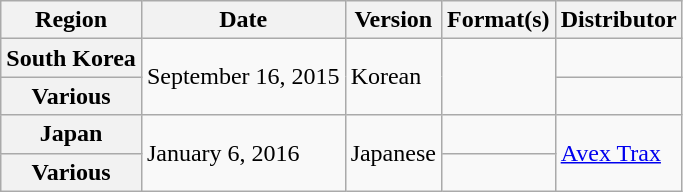<table class="wikitable plainrowheaders">
<tr>
<th>Region</th>
<th>Date</th>
<th>Version</th>
<th>Format(s)</th>
<th>Distributor</th>
</tr>
<tr>
<th scope="row">South Korea</th>
<td rowspan="2">September 16, 2015</td>
<td rowspan="2">Korean</td>
<td rowspan="2"></td>
<td></td>
</tr>
<tr>
<th scope="row">Various</th>
<td></td>
</tr>
<tr>
<th scope="row">Japan</th>
<td rowspan="2">January 6, 2016</td>
<td rowspan="2">Japanese</td>
<td></td>
<td rowspan="2"><a href='#'>Avex Trax</a></td>
</tr>
<tr>
<th scope="row">Various </th>
<td></td>
</tr>
</table>
